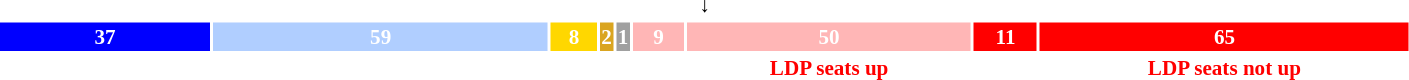<table style="width:67em; font-size:88%; text-align:center;">
<tr>
<td colspan="9" style="text-align:center;">↓</td>
</tr>
<tr style="font-weight:bold">
<td style="background:blue; width:15.29%; color:white;">37</td>
<td style="background:#B0CEFF; width:24.38%; color:white;">59</td>
<td style="background:gold; width:3.31%; color:white;">8</td>
<td style="background:goldenrod; width:0.83%; color:white;">2</td>
<td style="background:#A0A0A0; width:0.41%; color:white;">1</td>
<td style="background:#FFB6B6; width:3.72%; color:white;">9</td>
<td style="background:#FFB6B6; width:20.66%; color:white;">50</td>
<td style="background:red; width:4.55%; color:white;">11</td>
<td style="background:red; width:26.86%; color:white;">65</td>
</tr>
<tr style="font-weight:bold">
<td style="color:blue;"></td>
<td style="color:blue;"></td>
<td style="color:gold;"></td>
<td style="color:gold;"></td>
<td style="color:grey;"></td>
<td style="color:red;"></td>
<td style="color:red;">LDP seats up</td>
<td style="color:red;"></td>
<td style="color:red;">LDP seats not up</td>
</tr>
</table>
